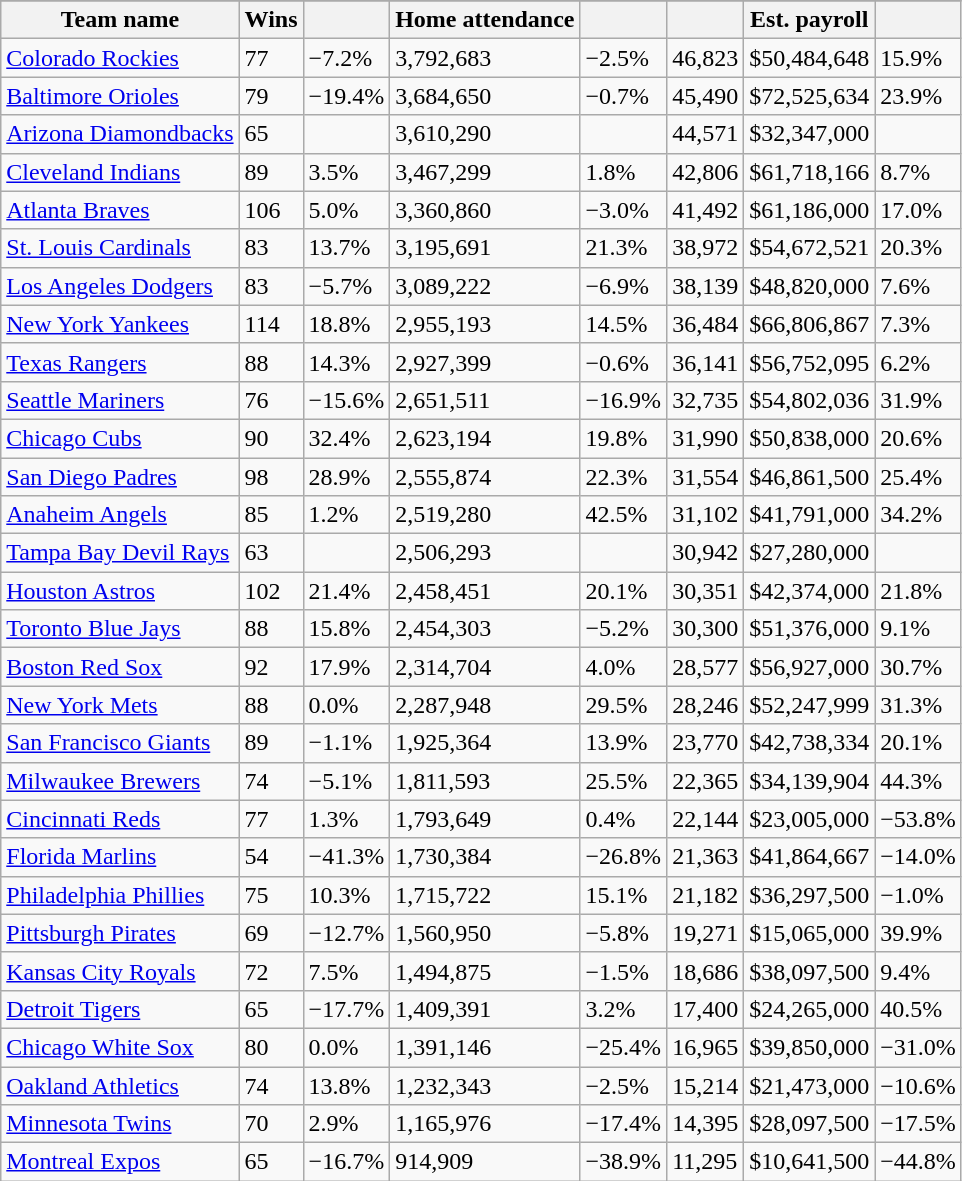<table class="wikitable sortable">
<tr style="text-align:center; font-size:larger;">
</tr>
<tr>
<th>Team name</th>
<th>Wins</th>
<th></th>
<th>Home attendance</th>
<th></th>
<th></th>
<th>Est. payroll</th>
<th></th>
</tr>
<tr>
<td><a href='#'>Colorado Rockies</a></td>
<td>77</td>
<td>−7.2%</td>
<td>3,792,683</td>
<td>−2.5%</td>
<td>46,823</td>
<td>$50,484,648</td>
<td>15.9%</td>
</tr>
<tr>
<td><a href='#'>Baltimore Orioles</a></td>
<td>79</td>
<td>−19.4%</td>
<td>3,684,650</td>
<td>−0.7%</td>
<td>45,490</td>
<td>$72,525,634</td>
<td>23.9%</td>
</tr>
<tr>
<td><a href='#'>Arizona Diamondbacks</a></td>
<td>65</td>
<td></td>
<td>3,610,290</td>
<td></td>
<td>44,571</td>
<td>$32,347,000</td>
<td></td>
</tr>
<tr>
<td><a href='#'>Cleveland Indians</a></td>
<td>89</td>
<td>3.5%</td>
<td>3,467,299</td>
<td>1.8%</td>
<td>42,806</td>
<td>$61,718,166</td>
<td>8.7%</td>
</tr>
<tr>
<td><a href='#'>Atlanta Braves</a></td>
<td>106</td>
<td>5.0%</td>
<td>3,360,860</td>
<td>−3.0%</td>
<td>41,492</td>
<td>$61,186,000</td>
<td>17.0%</td>
</tr>
<tr>
<td><a href='#'>St. Louis Cardinals</a></td>
<td>83</td>
<td>13.7%</td>
<td>3,195,691</td>
<td>21.3%</td>
<td>38,972</td>
<td>$54,672,521</td>
<td>20.3%</td>
</tr>
<tr>
<td><a href='#'>Los Angeles Dodgers</a></td>
<td>83</td>
<td>−5.7%</td>
<td>3,089,222</td>
<td>−6.9%</td>
<td>38,139</td>
<td>$48,820,000</td>
<td>7.6%</td>
</tr>
<tr>
<td><a href='#'>New York Yankees</a></td>
<td>114</td>
<td>18.8%</td>
<td>2,955,193</td>
<td>14.5%</td>
<td>36,484</td>
<td>$66,806,867</td>
<td>7.3%</td>
</tr>
<tr>
<td><a href='#'>Texas Rangers</a></td>
<td>88</td>
<td>14.3%</td>
<td>2,927,399</td>
<td>−0.6%</td>
<td>36,141</td>
<td>$56,752,095</td>
<td>6.2%</td>
</tr>
<tr>
<td><a href='#'>Seattle Mariners</a></td>
<td>76</td>
<td>−15.6%</td>
<td>2,651,511</td>
<td>−16.9%</td>
<td>32,735</td>
<td>$54,802,036</td>
<td>31.9%</td>
</tr>
<tr>
<td><a href='#'>Chicago Cubs</a></td>
<td>90</td>
<td>32.4%</td>
<td>2,623,194</td>
<td>19.8%</td>
<td>31,990</td>
<td>$50,838,000</td>
<td>20.6%</td>
</tr>
<tr>
<td><a href='#'>San Diego Padres</a></td>
<td>98</td>
<td>28.9%</td>
<td>2,555,874</td>
<td>22.3%</td>
<td>31,554</td>
<td>$46,861,500</td>
<td>25.4%</td>
</tr>
<tr>
<td><a href='#'>Anaheim Angels</a></td>
<td>85</td>
<td>1.2%</td>
<td>2,519,280</td>
<td>42.5%</td>
<td>31,102</td>
<td>$41,791,000</td>
<td>34.2%</td>
</tr>
<tr>
<td><a href='#'>Tampa Bay Devil Rays</a></td>
<td>63</td>
<td></td>
<td>2,506,293</td>
<td></td>
<td>30,942</td>
<td>$27,280,000</td>
<td></td>
</tr>
<tr>
<td><a href='#'>Houston Astros</a></td>
<td>102</td>
<td>21.4%</td>
<td>2,458,451</td>
<td>20.1%</td>
<td>30,351</td>
<td>$42,374,000</td>
<td>21.8%</td>
</tr>
<tr>
<td><a href='#'>Toronto Blue Jays</a></td>
<td>88</td>
<td>15.8%</td>
<td>2,454,303</td>
<td>−5.2%</td>
<td>30,300</td>
<td>$51,376,000</td>
<td>9.1%</td>
</tr>
<tr>
<td><a href='#'>Boston Red Sox</a></td>
<td>92</td>
<td>17.9%</td>
<td>2,314,704</td>
<td>4.0%</td>
<td>28,577</td>
<td>$56,927,000</td>
<td>30.7%</td>
</tr>
<tr>
<td><a href='#'>New York Mets</a></td>
<td>88</td>
<td>0.0%</td>
<td>2,287,948</td>
<td>29.5%</td>
<td>28,246</td>
<td>$52,247,999</td>
<td>31.3%</td>
</tr>
<tr>
<td><a href='#'>San Francisco Giants</a></td>
<td>89</td>
<td>−1.1%</td>
<td>1,925,364</td>
<td>13.9%</td>
<td>23,770</td>
<td>$42,738,334</td>
<td>20.1%</td>
</tr>
<tr>
<td><a href='#'>Milwaukee Brewers</a></td>
<td>74</td>
<td>−5.1%</td>
<td>1,811,593</td>
<td>25.5%</td>
<td>22,365</td>
<td>$34,139,904</td>
<td>44.3%</td>
</tr>
<tr>
<td><a href='#'>Cincinnati Reds</a></td>
<td>77</td>
<td>1.3%</td>
<td>1,793,649</td>
<td>0.4%</td>
<td>22,144</td>
<td>$23,005,000</td>
<td>−53.8%</td>
</tr>
<tr>
<td><a href='#'>Florida Marlins</a></td>
<td>54</td>
<td>−41.3%</td>
<td>1,730,384</td>
<td>−26.8%</td>
<td>21,363</td>
<td>$41,864,667</td>
<td>−14.0%</td>
</tr>
<tr>
<td><a href='#'>Philadelphia Phillies</a></td>
<td>75</td>
<td>10.3%</td>
<td>1,715,722</td>
<td>15.1%</td>
<td>21,182</td>
<td>$36,297,500</td>
<td>−1.0%</td>
</tr>
<tr>
<td><a href='#'>Pittsburgh Pirates</a></td>
<td>69</td>
<td>−12.7%</td>
<td>1,560,950</td>
<td>−5.8%</td>
<td>19,271</td>
<td>$15,065,000</td>
<td>39.9%</td>
</tr>
<tr>
<td><a href='#'>Kansas City Royals</a></td>
<td>72</td>
<td>7.5%</td>
<td>1,494,875</td>
<td>−1.5%</td>
<td>18,686</td>
<td>$38,097,500</td>
<td>9.4%</td>
</tr>
<tr>
<td><a href='#'>Detroit Tigers</a></td>
<td>65</td>
<td>−17.7%</td>
<td>1,409,391</td>
<td>3.2%</td>
<td>17,400</td>
<td>$24,265,000</td>
<td>40.5%</td>
</tr>
<tr>
<td><a href='#'>Chicago White Sox</a></td>
<td>80</td>
<td>0.0%</td>
<td>1,391,146</td>
<td>−25.4%</td>
<td>16,965</td>
<td>$39,850,000</td>
<td>−31.0%</td>
</tr>
<tr>
<td><a href='#'>Oakland Athletics</a></td>
<td>74</td>
<td>13.8%</td>
<td>1,232,343</td>
<td>−2.5%</td>
<td>15,214</td>
<td>$21,473,000</td>
<td>−10.6%</td>
</tr>
<tr>
<td><a href='#'>Minnesota Twins</a></td>
<td>70</td>
<td>2.9%</td>
<td>1,165,976</td>
<td>−17.4%</td>
<td>14,395</td>
<td>$28,097,500</td>
<td>−17.5%</td>
</tr>
<tr>
<td><a href='#'>Montreal Expos</a></td>
<td>65</td>
<td>−16.7%</td>
<td>914,909</td>
<td>−38.9%</td>
<td>11,295</td>
<td>$10,641,500</td>
<td>−44.8%</td>
</tr>
</table>
